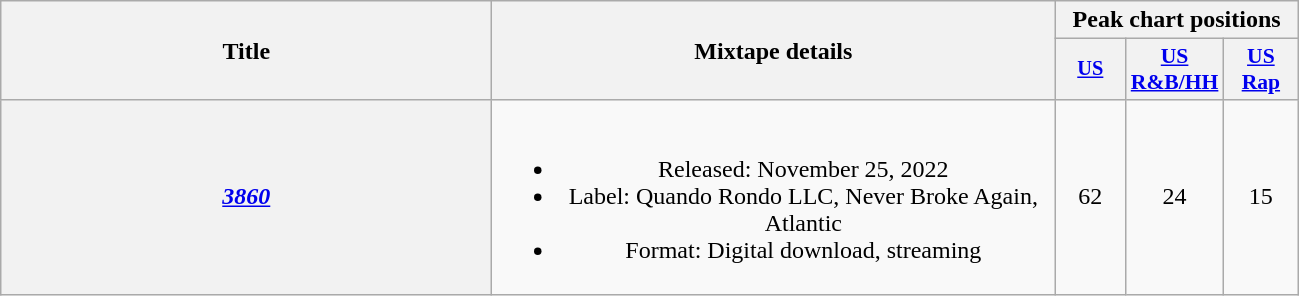<table class="wikitable plainrowheaders" style="text-align:center;">
<tr>
<th scope="col" rowspan="2" style="width:20em;">Title</th>
<th scope="col" rowspan="2" style="width:23em;">Mixtape details</th>
<th scope="col" colspan="3">Peak chart positions</th>
</tr>
<tr>
<th scope="col" style="width:3em;font-size:85%;"><a href='#'>US</a><br></th>
<th scope="col" style="width:3em;font-size:90%;"><a href='#'>US<br>R&B/HH</a><br></th>
<th scope="col" style="width:3em;font-size:90%;"><a href='#'>US Rap</a><br></th>
</tr>
<tr>
<th scope="row"><em><a href='#'>3860</a></em> </th>
<td><br><ul><li>Released: November 25, 2022</li><li>Label: Quando Rondo LLC, Never Broke Again, Atlantic</li><li>Format: Digital download, streaming</li></ul></td>
<td>62</td>
<td>24</td>
<td>15</td>
</tr>
</table>
